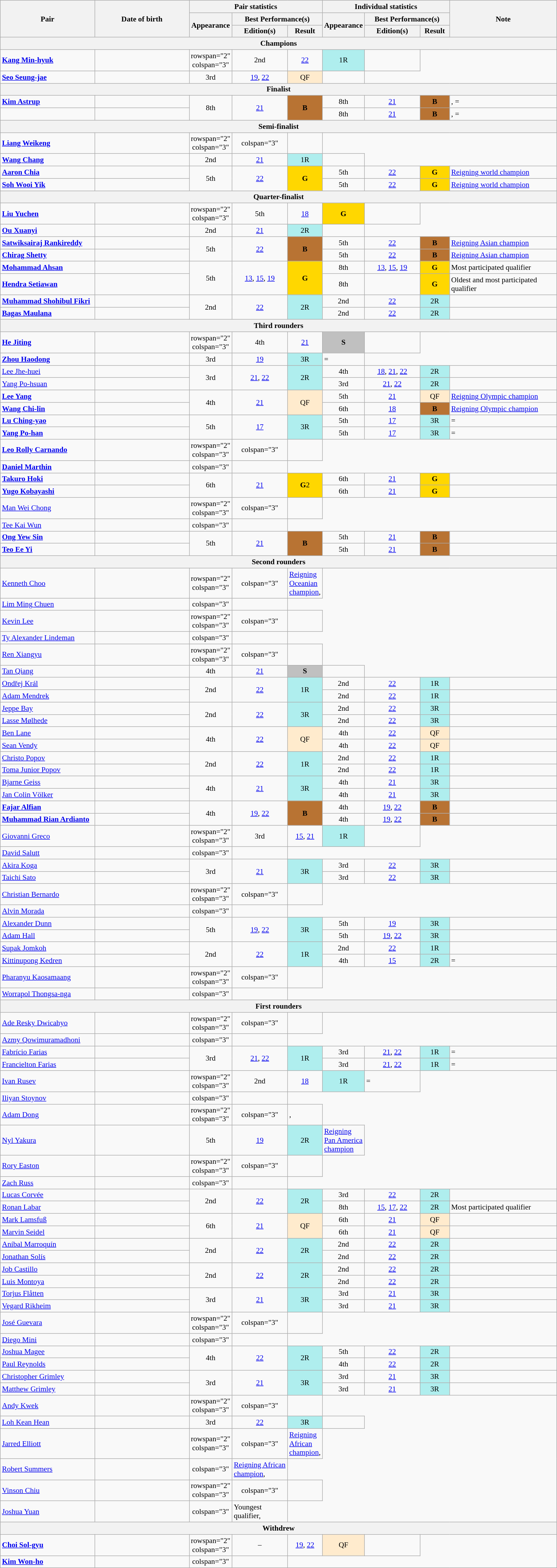<table class="sortable wikitable" style="font-size:90%; text-align:center">
<tr>
<th rowspan="3" width="175">Pair</th>
<th rowspan="3" width="175">Date of birth</th>
<th colspan="3">Pair statistics</th>
<th colspan="3">Individual statistics</th>
<th rowspan="3" width="200">Note</th>
</tr>
<tr>
<th rowspan="2" width="50">Appearance</th>
<th colspan="2">Best Performance(s)</th>
<th rowspan="2" width="50">Appearance</th>
<th colspan="2">Best Performance(s)</th>
</tr>
<tr>
<th width="100">Edition(s)</th>
<th width="50">Result</th>
<th width="100">Edition(s)</th>
<th width="50">Result</th>
</tr>
<tr>
<th colspan="9">Champions</th>
</tr>
<tr>
<td align="left"><strong> <a href='#'>Kang Min-hyuk</a></strong></td>
<td align="right"></td>
<td>rowspan="2" colspan="3" </td>
<td>2nd</td>
<td><a href='#'>22</a></td>
<td bgcolor="#AFEEEE">1R</td>
<td align="left"></td>
</tr>
<tr>
<td align="left"><strong> <a href='#'>Seo Seung-jae</a></strong></td>
<td align="right"></td>
<td>3rd</td>
<td><a href='#'>19</a>, <a href='#'>22</a></td>
<td bgcolor="#FFEBCD">QF</td>
<td align="left"></td>
</tr>
<tr>
<th colspan="9">Finalist</th>
</tr>
<tr>
<td align="left"><strong> <a href='#'>Kim Astrup</a></strong></td>
<td align="right"></td>
<td rowspan="2">8th</td>
<td rowspan="2"><a href='#'>21</a></td>
<td bgcolor="#B87333" rowspan="2"><strong>B</strong></td>
<td>8th</td>
<td><a href='#'>21</a></td>
<td bgcolor="#B87333"><strong>B</strong></td>
<td align="left">, =</td>
</tr>
<tr>
<td align="left"><strong></strong></td>
<td align="right"></td>
<td>8th</td>
<td><a href='#'>21</a></td>
<td bgcolor="#B87333"><strong>B</strong></td>
<td align="left">, =</td>
</tr>
<tr>
<th colspan="9">Semi-finalist</th>
</tr>
<tr>
<td align="left"><strong> <a href='#'>Liang Weikeng</a></strong></td>
<td align="right"></td>
<td>rowspan="2" colspan="3" </td>
<td>colspan="3" </td>
<td align="left"></td>
</tr>
<tr>
<td align="left"><strong> <a href='#'>Wang Chang</a></strong></td>
<td align="right"></td>
<td>2nd</td>
<td><a href='#'>21</a></td>
<td bgcolor="#AFEEEE">1R</td>
<td align="left"></td>
</tr>
<tr>
<td align="left"><strong> <a href='#'>Aaron Chia</a></strong></td>
<td align="right"></td>
<td rowspan="2">5th</td>
<td rowspan="2"><a href='#'>22</a></td>
<td bgcolor="#FFD700" rowspan="2"><strong>G</strong></td>
<td>5th</td>
<td><a href='#'>22</a></td>
<td bgcolor="#FFD700"><strong>G</strong></td>
<td align="left"><a href='#'>Reigning world champion</a></td>
</tr>
<tr>
<td align="left"><strong> <a href='#'>Soh Wooi Yik</a></strong></td>
<td align="right"></td>
<td>5th</td>
<td><a href='#'>22</a></td>
<td bgcolor="#FFD700"><strong>G</strong></td>
<td align="left"><a href='#'>Reigning world champion</a></td>
</tr>
<tr>
<th colspan="9">Quarter-finalist</th>
</tr>
<tr>
<td align="left"><strong> <a href='#'>Liu Yuchen</a></strong></td>
<td align="right"></td>
<td>rowspan="2" colspan="3" </td>
<td>5th</td>
<td><a href='#'>18</a></td>
<td bgcolor="#FFD700"><strong>G</strong></td>
<td align="left"></td>
</tr>
<tr>
<td align="left"><strong> <a href='#'>Ou Xuanyi</a></strong></td>
<td align="right"></td>
<td>2nd</td>
<td><a href='#'>21</a></td>
<td bgcolor="#AFEEEE">2R</td>
<td align="left"></td>
</tr>
<tr>
<td align="left"><strong> <a href='#'>Satwiksairaj Rankireddy</a></strong></td>
<td align="right"></td>
<td rowspan="2">5th</td>
<td rowspan="2"><a href='#'>22</a></td>
<td bgcolor="#B87333" rowspan="2"><strong>B</strong></td>
<td>5th</td>
<td><a href='#'>22</a></td>
<td bgcolor="#B87333"><strong>B</strong></td>
<td align="left"><a href='#'>Reigning Asian champion</a></td>
</tr>
<tr>
<td align="left"><strong> <a href='#'>Chirag Shetty</a></strong></td>
<td align="right"></td>
<td>5th</td>
<td><a href='#'>22</a></td>
<td bgcolor="#B87333"><strong>B</strong></td>
<td align="left"><a href='#'>Reigning Asian champion</a></td>
</tr>
<tr>
<td align="left"><strong> <a href='#'>Mohammad Ahsan</a></strong></td>
<td align="right"></td>
<td rowspan="2">5th</td>
<td rowspan="2"><a href='#'>13</a>, <a href='#'>15</a>, <a href='#'>19</a></td>
<td bgcolor="#FFD700" rowspan="2"><strong>G</strong></td>
<td>8th</td>
<td><a href='#'>13</a>, <a href='#'>15</a>, <a href='#'>19</a></td>
<td bgcolor="#FFD700"><strong>G</strong></td>
<td align="left">Most participated qualifier</td>
</tr>
<tr>
<td align="left"><strong> <a href='#'>Hendra Setiawan</a></strong></td>
<td align="right"></td>
<td>8th</td>
<td></td>
<td bgcolor="#FFD700"><strong>G</strong></td>
<td align="left">Oldest and most participated qualifier</td>
</tr>
<tr>
<td align="left"><strong> <a href='#'>Muhammad Shohibul Fikri</a></strong></td>
<td align="right"></td>
<td rowspan="2">2nd</td>
<td rowspan="2"><a href='#'>22</a></td>
<td bgcolor="#AFEEEE" rowspan="2">2R</td>
<td>2nd</td>
<td><a href='#'>22</a></td>
<td bgcolor="#AFEEEE">2R</td>
<td align="left"></td>
</tr>
<tr>
<td align="left"><strong> <a href='#'>Bagas Maulana</a></strong></td>
<td align="right"></td>
<td>2nd</td>
<td><a href='#'>22</a></td>
<td bgcolor="#AFEEEE">2R</td>
<td align="left"></td>
</tr>
<tr>
<th colspan="9">Third rounders</th>
</tr>
<tr>
<td align="left"><strong> <a href='#'>He Jiting</a></strong></td>
<td align="right"></td>
<td>rowspan="2" colspan="3" </td>
<td>4th</td>
<td><a href='#'>21</a></td>
<td bgcolor="#C0C0C0"><strong>S</strong></td>
<td align="left"></td>
</tr>
<tr>
<td align="left"><strong> <a href='#'>Zhou Haodong</a></strong></td>
<td align="right"></td>
<td>3rd</td>
<td><a href='#'>19</a></td>
<td bgcolor="#AFEEEE">3R</td>
<td align="left">=</td>
</tr>
<tr>
<td align="left"> <a href='#'>Lee Jhe-huei</a></td>
<td align="right"></td>
<td rowspan="2">3rd</td>
<td rowspan="2"><a href='#'>21</a>, <a href='#'>22</a></td>
<td bgcolor="#AFEEEE" rowspan="2">2R</td>
<td>4th</td>
<td><a href='#'>18</a>, <a href='#'>21</a>, <a href='#'>22</a></td>
<td bgcolor="#AFEEEE">2R</td>
<td align="left"></td>
</tr>
<tr>
<td align="left"> <a href='#'>Yang Po-hsuan</a></td>
<td align="right"></td>
<td>3rd</td>
<td><a href='#'>21</a>, <a href='#'>22</a></td>
<td bgcolor="#AFEEEE">2R</td>
<td align="left"></td>
</tr>
<tr>
<td align="left"><strong> <a href='#'>Lee Yang</a></strong></td>
<td align="right"></td>
<td rowspan="2">4th</td>
<td rowspan="2"><a href='#'>21</a></td>
<td bgcolor="#FFEBCD" rowspan="2">QF</td>
<td>5th</td>
<td><a href='#'>21</a></td>
<td bgcolor="#FFEBCD">QF</td>
<td align="left"><a href='#'>Reigning Olympic champion</a></td>
</tr>
<tr>
<td align="left"><strong> <a href='#'>Wang Chi-lin</a></strong></td>
<td align="right"></td>
<td>6th</td>
<td><a href='#'>18</a></td>
<td bgcolor="#B87333"><strong>B</strong></td>
<td align="left"><a href='#'>Reigning Olympic champion</a></td>
</tr>
<tr>
<td align="left"><strong> <a href='#'>Lu Ching-yao</a></strong></td>
<td align="right"></td>
<td rowspan="2">5th</td>
<td rowspan="2"><a href='#'>17</a></td>
<td bgcolor="#AFEEEE" rowspan="2">3R</td>
<td>5th</td>
<td><a href='#'>17</a></td>
<td bgcolor="#AFEEEE">3R</td>
<td align="left">=</td>
</tr>
<tr>
<td align="left"><strong> <a href='#'>Yang Po-han</a></strong></td>
<td align="right"></td>
<td>5th</td>
<td><a href='#'>17</a></td>
<td bgcolor="#AFEEEE">3R</td>
<td align="left">=</td>
</tr>
<tr>
<td align="left"><strong> <a href='#'>Leo Rolly Carnando</a></strong></td>
<td align="right"></td>
<td>rowspan="2" colspan="3" </td>
<td>colspan="3" </td>
<td align="left"></td>
</tr>
<tr>
<td align="left"><strong> <a href='#'>Daniel Marthin</a></strong></td>
<td align="right"></td>
<td>colspan="3" </td>
<td align="left"></td>
</tr>
<tr>
<td align="left"><strong> <a href='#'>Takuro Hoki</a></strong></td>
<td align="right"></td>
<td rowspan="2">6th</td>
<td rowspan="2"><a href='#'>21</a></td>
<td bgcolor="#FFD700" rowspan="2"><strong>G</strong>2</td>
<td>6th</td>
<td><a href='#'>21</a></td>
<td bgcolor="#FFD700"><strong>G</strong></td>
<td align="left"></td>
</tr>
<tr>
<td align="left"><strong> <a href='#'>Yugo Kobayashi</a></strong></td>
<td align="right"></td>
<td>6th</td>
<td><a href='#'>21</a></td>
<td bgcolor="#FFD700"><strong>G</strong></td>
<td align="left"></td>
</tr>
<tr>
<td align="left"> <a href='#'>Man Wei Chong</a></td>
<td align="right"></td>
<td>rowspan="2" colspan="3" </td>
<td>colspan="3" </td>
<td align="left"></td>
</tr>
<tr>
<td align="left"> <a href='#'>Tee Kai Wun</a></td>
<td align="right"></td>
<td>colspan="3" </td>
<td align="left"></td>
</tr>
<tr>
<td align="left"><strong> <a href='#'>Ong Yew Sin</a></strong></td>
<td align="right"></td>
<td rowspan="2">5th</td>
<td rowspan="2"><a href='#'>21</a></td>
<td bgcolor="#B87333" rowspan="2"><strong>B</strong></td>
<td>5th</td>
<td><a href='#'>21</a></td>
<td bgcolor="#B87333"><strong>B</strong></td>
<td align="left"></td>
</tr>
<tr>
<td align="left"><strong> <a href='#'>Teo Ee Yi</a></strong></td>
<td align="right"></td>
<td>5th</td>
<td><a href='#'>21</a></td>
<td bgcolor="#B87333"><strong>B</strong></td>
<td align="left"></td>
</tr>
<tr>
<th colspan="9">Second rounders</th>
</tr>
<tr>
<td align="left"> <a href='#'>Kenneth Choo</a></td>
<td align="right"></td>
<td>rowspan="2" colspan="3" </td>
<td>colspan="3" </td>
<td align="left"><a href='#'>Reigning Oceanian champion</a>, </td>
</tr>
<tr>
<td align="left"> <a href='#'>Lim Ming Chuen</a></td>
<td align="right"></td>
<td>colspan="3" </td>
<td align="left"></td>
</tr>
<tr>
<td align="left"> <a href='#'>Kevin Lee</a></td>
<td align="right"></td>
<td>rowspan="2" colspan="3" </td>
<td>colspan="3" </td>
<td align="left"></td>
</tr>
<tr>
<td align="left"> <a href='#'>Ty Alexander Lindeman</a></td>
<td align="right"></td>
<td>colspan="3" </td>
<td align="left"></td>
</tr>
<tr>
<td align="left"> <a href='#'>Ren Xiangyu</a></td>
<td align="right"></td>
<td>rowspan="2" colspan="3" </td>
<td>colspan="3" </td>
<td align="left"></td>
</tr>
<tr>
<td align="left"> <a href='#'>Tan Qiang</a></td>
<td align="right"></td>
<td>4th</td>
<td><a href='#'>21</a></td>
<td bgcolor="#C0C0C0"><strong>S</strong></td>
<td align="left"></td>
</tr>
<tr>
<td align="left"> <a href='#'>Ondřej Král</a></td>
<td align="right"></td>
<td rowspan="2">2nd</td>
<td rowspan="2"><a href='#'>22</a></td>
<td bgcolor="#AFEEEE" rowspan="2">1R</td>
<td>2nd</td>
<td><a href='#'>22</a></td>
<td bgcolor="#AFEEEE">1R</td>
<td align="left"></td>
</tr>
<tr>
<td align="left"> <a href='#'>Adam Mendrek</a></td>
<td align="right"></td>
<td>2nd</td>
<td><a href='#'>22</a></td>
<td bgcolor="#AFEEEE">1R</td>
<td align="left"></td>
</tr>
<tr>
<td align="left"> <a href='#'>Jeppe Bay</a></td>
<td align="right"></td>
<td rowspan="2">2nd</td>
<td rowspan="2"><a href='#'>22</a></td>
<td bgcolor="#AFEEEE" rowspan="2">3R</td>
<td>2nd</td>
<td><a href='#'>22</a></td>
<td bgcolor="#AFEEEE">3R</td>
<td align="left"></td>
</tr>
<tr>
<td align="left"> <a href='#'>Lasse Mølhede</a></td>
<td align="right"></td>
<td>2nd</td>
<td><a href='#'>22</a></td>
<td bgcolor="#AFEEEE">3R</td>
<td align="left"></td>
</tr>
<tr>
<td align="left"> <a href='#'>Ben Lane</a></td>
<td align="right"></td>
<td rowspan="2">4th</td>
<td rowspan="2"><a href='#'>22</a></td>
<td bgcolor="#FFEBCD" rowspan="2">QF</td>
<td>4th</td>
<td><a href='#'>22</a></td>
<td bgcolor="#FFEBCD">QF</td>
<td align="left"></td>
</tr>
<tr>
<td align="left"> <a href='#'>Sean Vendy</a></td>
<td align="right"></td>
<td>4th</td>
<td><a href='#'>22</a></td>
<td bgcolor="#FFEBCD">QF</td>
<td align="left"></td>
</tr>
<tr>
<td align="left"> <a href='#'>Christo Popov</a></td>
<td align="right"></td>
<td rowspan="2">2nd</td>
<td rowspan="2"><a href='#'>22</a></td>
<td bgcolor="#AFEEEE" rowspan="2">1R</td>
<td>2nd</td>
<td><a href='#'>22</a></td>
<td bgcolor="#AFEEEE">1R</td>
<td align="left"></td>
</tr>
<tr>
<td align="left"> <a href='#'>Toma Junior Popov</a></td>
<td align="right"></td>
<td>2nd</td>
<td><a href='#'>22</a></td>
<td bgcolor="#AFEEEE">1R</td>
<td align="left"></td>
</tr>
<tr>
<td align="left"> <a href='#'>Bjarne Geiss</a></td>
<td align="right"></td>
<td rowspan="2">4th</td>
<td rowspan="2"><a href='#'>21</a></td>
<td bgcolor="#AFEEEE" rowspan="2">3R</td>
<td>4th</td>
<td><a href='#'>21</a></td>
<td bgcolor="#AFEEEE">3R</td>
<td align="left"></td>
</tr>
<tr>
<td align="left"> <a href='#'>Jan Colin Völker</a></td>
<td align="right"></td>
<td>4th</td>
<td><a href='#'>21</a></td>
<td bgcolor="#AFEEEE">3R</td>
<td align="left"></td>
</tr>
<tr>
<td align="left"><strong> <a href='#'>Fajar Alfian</a></strong></td>
<td align="right"></td>
<td rowspan="2">4th</td>
<td rowspan="2"><a href='#'>19</a>, <a href='#'>22</a></td>
<td bgcolor="#B87333" rowspan="2"><strong>B</strong></td>
<td>4th</td>
<td><a href='#'>19</a>, <a href='#'>22</a></td>
<td bgcolor="#B87333"><strong>B</strong></td>
<td align="left"></td>
</tr>
<tr>
<td align="left"><strong> <a href='#'>Muhammad Rian Ardianto</a></strong></td>
<td align="right"></td>
<td>4th</td>
<td><a href='#'>19</a>, <a href='#'>22</a></td>
<td bgcolor="#B87333"><strong>B</strong></td>
<td align="left"></td>
</tr>
<tr>
<td align="left"> <a href='#'>Giovanni Greco</a></td>
<td align="right"></td>
<td>rowspan="2" colspan="3" </td>
<td>3rd</td>
<td><a href='#'>15</a>, <a href='#'>21</a></td>
<td bgcolor="#AFEEEE">1R</td>
<td align="left"></td>
</tr>
<tr>
<td align="left"> <a href='#'>David Salutt</a></td>
<td align="right"></td>
<td>colspan="3" </td>
<td align="left"></td>
</tr>
<tr>
<td align="left"> <a href='#'>Akira Koga</a></td>
<td align="right"></td>
<td rowspan="2">3rd</td>
<td rowspan="2"><a href='#'>21</a></td>
<td bgcolor="#AFEEEE" rowspan="2">3R</td>
<td>3rd</td>
<td><a href='#'>22</a></td>
<td bgcolor="#AFEEEE">3R</td>
<td align="left"></td>
</tr>
<tr>
<td align="left"> <a href='#'>Taichi Sato</a></td>
<td align="right"></td>
<td>3rd</td>
<td><a href='#'>22</a></td>
<td bgcolor="#AFEEEE">3R</td>
<td align="left"></td>
</tr>
<tr>
<td align="left"> <a href='#'>Christian Bernardo</a></td>
<td align="right"></td>
<td>rowspan="2" colspan="3" </td>
<td>colspan="3" </td>
<td align="left"></td>
</tr>
<tr>
<td align="left"> <a href='#'>Alvin Morada</a></td>
<td align="right"></td>
<td>colspan="3" </td>
<td align="left"></td>
</tr>
<tr>
<td align="left"> <a href='#'>Alexander Dunn</a></td>
<td align="right"></td>
<td rowspan="2">5th</td>
<td rowspan="2"><a href='#'>19</a>, <a href='#'>22</a></td>
<td bgcolor="#AFEEEE" rowspan="2">3R</td>
<td>5th</td>
<td><a href='#'>19</a></td>
<td bgcolor="#AFEEEE">3R</td>
<td align="left"></td>
</tr>
<tr>
<td align="left"> <a href='#'>Adam Hall</a></td>
<td align="right"></td>
<td>5th</td>
<td><a href='#'>19</a>, <a href='#'>22</a></td>
<td bgcolor="#AFEEEE">3R</td>
<td align="left"></td>
</tr>
<tr>
<td align="left"> <a href='#'>Supak Jomkoh</a></td>
<td align="right"></td>
<td rowspan="2">2nd</td>
<td rowspan="2"><a href='#'>22</a></td>
<td bgcolor="#AFEEEE" rowspan="2">1R</td>
<td>2nd</td>
<td><a href='#'>22</a></td>
<td bgcolor="#AFEEEE">1R</td>
<td align="left"></td>
</tr>
<tr>
<td align="left"> <a href='#'>Kittinupong Kedren</a></td>
<td align="right"></td>
<td>4th</td>
<td><a href='#'>15</a></td>
<td bgcolor="#AFEEEE">2R</td>
<td align="left">=</td>
</tr>
<tr>
<td align="left"> <a href='#'>Pharanyu Kaosamaang</a></td>
<td align="right"></td>
<td>rowspan="2" colspan="3" </td>
<td>colspan="3" </td>
<td align="left"></td>
</tr>
<tr>
<td align="left"> <a href='#'>Worrapol Thongsa-nga</a></td>
<td align="right"></td>
<td>colspan="3" </td>
<td align="left"></td>
</tr>
<tr>
<th colspan="9">First rounders</th>
</tr>
<tr>
<td align="left"> <a href='#'>Ade Resky Dwicahyo</a></td>
<td align="right"></td>
<td>rowspan="2" colspan="3" </td>
<td>colspan="3" </td>
<td align="left"></td>
</tr>
<tr>
<td align="left"> <a href='#'>Azmy Qowimuramadhoni</a></td>
<td align="right"></td>
<td>colspan="3" </td>
<td align="left"></td>
</tr>
<tr>
<td align="left"> <a href='#'>Fabrício Farias</a></td>
<td align="right"></td>
<td rowspan="2">3rd</td>
<td rowspan="2"><a href='#'>21</a>, <a href='#'>22</a></td>
<td bgcolor="#AFEEEE" rowspan="2">1R</td>
<td>3rd</td>
<td><a href='#'>21</a>, <a href='#'>22</a></td>
<td bgcolor="#AFEEEE">1R</td>
<td align="left">=</td>
</tr>
<tr>
<td align="left"> <a href='#'>Francielton Farias</a></td>
<td align="right"></td>
<td>3rd</td>
<td><a href='#'>21</a>, <a href='#'>22</a></td>
<td bgcolor="#AFEEEE">1R</td>
<td align="left">=</td>
</tr>
<tr>
<td align="left"> <a href='#'>Ivan Rusev</a></td>
<td align="right"></td>
<td>rowspan="2" colspan="3" </td>
<td>2nd</td>
<td><a href='#'>18</a></td>
<td bgcolor="#AFEEEE">1R</td>
<td align="left">=</td>
</tr>
<tr>
<td align="left"> <a href='#'>Iliyan Stoynov</a></td>
<td align="right"></td>
<td>colspan="3" </td>
<td align="left"></td>
</tr>
<tr>
<td align="left"> <a href='#'>Adam Dong</a></td>
<td align="right"></td>
<td>rowspan="2" colspan="3" </td>
<td>colspan="3" </td>
<td align="left">, </td>
</tr>
<tr>
<td align="left"> <a href='#'>Nyl Yakura</a></td>
<td align="right"></td>
<td>5th</td>
<td><a href='#'>19</a></td>
<td bgcolor="#AFEEEE">2R</td>
<td align="left"><a href='#'>Reigning Pan America champion</a></td>
</tr>
<tr>
<td align="left"> <a href='#'>Rory Easton</a></td>
<td align="right"></td>
<td>rowspan="2" colspan="3" </td>
<td>colspan="3" </td>
<td align="left"></td>
</tr>
<tr>
<td align="left"> <a href='#'>Zach Russ</a></td>
<td align="right"></td>
<td>colspan="3" </td>
<td align="left"></td>
</tr>
<tr>
<td align="left"> <a href='#'>Lucas Corvée</a></td>
<td align="right"></td>
<td rowspan="2">2nd</td>
<td rowspan="2"><a href='#'>22</a></td>
<td bgcolor="#AFEEEE" rowspan="2">2R</td>
<td>3rd</td>
<td><a href='#'>22</a></td>
<td bgcolor="#AFEEEE">2R</td>
<td align="left"></td>
</tr>
<tr>
<td align="left"> <a href='#'>Ronan Labar</a></td>
<td align="right"></td>
<td>8th</td>
<td><a href='#'>15</a>, <a href='#'>17</a>, <a href='#'>22</a></td>
<td bgcolor="#AFEEEE">2R</td>
<td align="left">Most participated qualifier</td>
</tr>
<tr>
<td align="left"> <a href='#'>Mark Lamsfuß</a></td>
<td align="right"></td>
<td rowspan="2">6th</td>
<td rowspan="2"><a href='#'>21</a></td>
<td bgcolor="#FFEBCD" rowspan="2">QF</td>
<td>6th</td>
<td><a href='#'>21</a></td>
<td bgcolor="#FFEBCD">QF</td>
<td align="left"></td>
</tr>
<tr>
<td align="left"> <a href='#'>Marvin Seidel</a></td>
<td align="right"></td>
<td>6th</td>
<td><a href='#'>21</a></td>
<td bgcolor="#FFEBCD">QF</td>
<td align="left"></td>
</tr>
<tr>
<td align="left"> <a href='#'>Aníbal Marroquín</a></td>
<td align="right"></td>
<td rowspan="2">2nd</td>
<td rowspan="2"><a href='#'>22</a></td>
<td bgcolor="#AFEEEE" rowspan="2">2R</td>
<td>2nd</td>
<td><a href='#'>22</a></td>
<td bgcolor="#AFEEEE">2R</td>
<td align="left"></td>
</tr>
<tr>
<td align="left"> <a href='#'>Jonathan Solís</a></td>
<td align="right"></td>
<td>2nd</td>
<td><a href='#'>22</a></td>
<td bgcolor="#AFEEEE">2R</td>
<td align="left"></td>
</tr>
<tr>
<td align="left"> <a href='#'>Job Castillo</a></td>
<td align="right"></td>
<td rowspan="2">2nd</td>
<td rowspan="2"><a href='#'>22</a></td>
<td bgcolor="#AFEEEE" rowspan="2">2R</td>
<td>2nd</td>
<td><a href='#'>22</a></td>
<td bgcolor="#AFEEEE">2R</td>
<td align="left"></td>
</tr>
<tr>
<td align="left"> <a href='#'>Luis Montoya</a></td>
<td align="right"></td>
<td>2nd</td>
<td><a href='#'>22</a></td>
<td bgcolor="#AFEEEE">2R</td>
<td align="left"></td>
</tr>
<tr>
<td align="left"> <a href='#'>Torjus Flåtten</a></td>
<td align="right"></td>
<td rowspan="2">3rd</td>
<td rowspan="2"><a href='#'>21</a></td>
<td bgcolor="#AFEEEE" rowspan="2">3R</td>
<td>3rd</td>
<td><a href='#'>21</a></td>
<td bgcolor="#AFEEEE">3R</td>
<td align="left"></td>
</tr>
<tr>
<td align="left"> <a href='#'>Vegard Rikheim</a></td>
<td align="right"></td>
<td>3rd</td>
<td><a href='#'>21</a></td>
<td bgcolor="#AFEEEE">3R</td>
<td align="left"></td>
</tr>
<tr>
<td align="left"> <a href='#'>José Guevara</a></td>
<td align="right"></td>
<td>rowspan="2" colspan="3" </td>
<td>colspan="3" </td>
<td align="left"></td>
</tr>
<tr>
<td align="left"> <a href='#'>Diego Mini</a></td>
<td align="right"></td>
<td>colspan="3" </td>
<td align="left"></td>
</tr>
<tr>
<td align="left"> <a href='#'>Joshua Magee</a></td>
<td align="right"></td>
<td rowspan="2">4th</td>
<td rowspan="2"><a href='#'>22</a></td>
<td bgcolor="#AFEEEE" rowspan="2">2R</td>
<td>5th</td>
<td><a href='#'>22</a></td>
<td bgcolor="#AFEEEE">2R</td>
<td align="left"></td>
</tr>
<tr>
<td align="left"> <a href='#'>Paul Reynolds</a></td>
<td align="right"></td>
<td>4th</td>
<td><a href='#'>22</a></td>
<td bgcolor="#AFEEEE">2R</td>
<td align="left"></td>
</tr>
<tr>
<td align="left"> <a href='#'>Christopher Grimley</a></td>
<td align="right"></td>
<td rowspan="2">3rd</td>
<td rowspan="2"><a href='#'>21</a></td>
<td bgcolor="#AFEEEE" rowspan="2">3R</td>
<td>3rd</td>
<td><a href='#'>21</a></td>
<td bgcolor="#AFEEEE">3R</td>
<td align="left"></td>
</tr>
<tr>
<td align="left"> <a href='#'>Matthew Grimley</a></td>
<td align="right"></td>
<td>3rd</td>
<td><a href='#'>21</a></td>
<td bgcolor="#AFEEEE">3R</td>
<td align="left"></td>
</tr>
<tr>
<td align="left"> <a href='#'>Andy Kwek</a></td>
<td align="right"></td>
<td>rowspan="2" colspan="3" </td>
<td>colspan="3" </td>
<td align="left"></td>
</tr>
<tr>
<td align="left"> <a href='#'>Loh Kean Hean</a></td>
<td align="right"></td>
<td>3rd</td>
<td><a href='#'>22</a></td>
<td bgcolor="#AFEEEE">3R</td>
<td align="left"></td>
</tr>
<tr>
<td align="left"> <a href='#'>Jarred Elliott</a></td>
<td align="right"></td>
<td>rowspan="2" colspan="3" </td>
<td>colspan="3" </td>
<td align="left"><a href='#'>Reigning African champion</a>, </td>
</tr>
<tr>
<td align="left"> <a href='#'>Robert Summers</a></td>
<td align="right"></td>
<td>colspan="3" </td>
<td align="left"><a href='#'>Reigning African champion</a>, </td>
</tr>
<tr>
<td align="left"> <a href='#'>Vinson Chiu</a></td>
<td align="right"></td>
<td>rowspan="2" colspan="3" </td>
<td>colspan="3" </td>
<td align="left"></td>
</tr>
<tr>
<td align="left"> <a href='#'>Joshua Yuan</a></td>
<td align="right"></td>
<td>colspan="3" </td>
<td align="left">Youngest qualifier, </td>
</tr>
<tr>
<th colspan="9">Withdrew</th>
</tr>
<tr>
<td align="left"><strong> <a href='#'>Choi Sol-gyu</a></strong></td>
<td align="right"></td>
<td>rowspan="2" colspan="3" </td>
<td>–</td>
<td><a href='#'>19</a>, <a href='#'>22</a></td>
<td bgcolor="#FFEBCD">QF</td>
<td align="left"></td>
</tr>
<tr>
<td align="left"><strong> <a href='#'>Kim Won-ho</a></strong></td>
<td align="right"></td>
<td>colspan="3" </td>
<td align="left"></td>
</tr>
</table>
